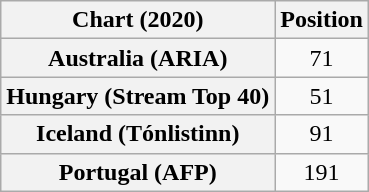<table class="wikitable sortable plainrowheaders" style="text-align:center">
<tr>
<th scope="col">Chart (2020)</th>
<th scope="col">Position</th>
</tr>
<tr>
<th scope="row">Australia (ARIA)</th>
<td>71</td>
</tr>
<tr>
<th scope="row">Hungary (Stream Top 40)</th>
<td>51</td>
</tr>
<tr>
<th scope="row">Iceland (Tónlistinn)</th>
<td>91</td>
</tr>
<tr>
<th scope="row">Portugal (AFP)</th>
<td>191</td>
</tr>
</table>
